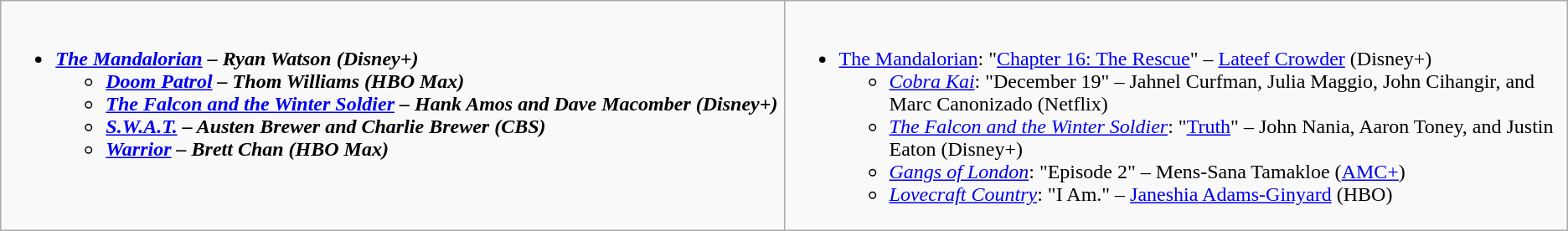<table class="wikitable">
<tr>
<td style="vertical-align:top;" width="50%"><br><ul><li><strong><em><a href='#'>The Mandalorian</a><em> – Ryan Watson (Disney+)<strong><ul><li></em><a href='#'>Doom Patrol</a><em> – Thom Williams (HBO Max)</li><li></em><a href='#'>The Falcon and the Winter Soldier</a><em> – Hank Amos and Dave Macomber (Disney+)</li><li></em><a href='#'>S.W.A.T.</a><em> – Austen Brewer and Charlie Brewer (CBS)</li><li></em><a href='#'>Warrior</a><em> – Brett Chan (HBO Max)</li></ul></li></ul></td>
<td style="vertical-align:top;" width="50%"><br><ul><li></em></strong><a href='#'>The Mandalorian</a></em>: "<a href='#'>Chapter 16: The Rescue</a>" – <a href='#'>Lateef Crowder</a> (Disney+)</strong><ul><li><em><a href='#'>Cobra Kai</a></em>: "December 19" – Jahnel Curfman, Julia Maggio, John Cihangir, and Marc Canonizado (Netflix)</li><li><em><a href='#'>The Falcon and the Winter Soldier</a></em>: "<a href='#'>Truth</a>" – John Nania, Aaron Toney, and Justin Eaton (Disney+)</li><li><em><a href='#'>Gangs of London</a></em>: "Episode 2" – Mens-Sana Tamakloe (<a href='#'>AMC+</a>)</li><li><em><a href='#'>Lovecraft Country</a></em>: "I Am." – <a href='#'>Janeshia Adams-Ginyard</a> (HBO)</li></ul></li></ul></td>
</tr>
</table>
